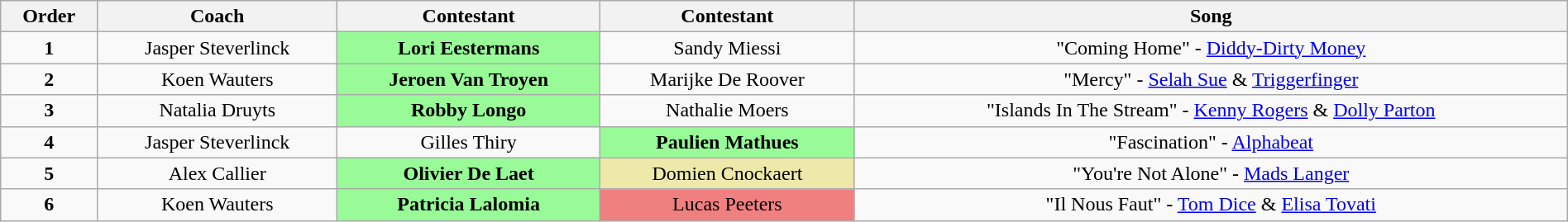<table class="wikitable sortable" style="text-align: center; width: 100%;">
<tr>
<th>Order</th>
<th>Coach</th>
<th>Contestant</th>
<th>Contestant</th>
<th>Song</th>
</tr>
<tr>
<td align="center"><strong>1</strong></td>
<td>Jasper Steverlinck</td>
<th style="background:palegreen">Lori Eestermans</th>
<td>Sandy Miessi</td>
<td>"Coming Home" - <a href='#'>Diddy-Dirty Money</a></td>
</tr>
<tr>
<td align="center"><strong>2</strong></td>
<td>Koen Wauters</td>
<th style="background:palegreen">Jeroen Van Troyen</th>
<td>Marijke De Roover</td>
<td>"Mercy" - <a href='#'>Selah Sue</a> & <a href='#'>Triggerfinger</a></td>
</tr>
<tr>
<td align="center"><strong>3</strong></td>
<td>Natalia Druyts</td>
<th style="background:palegreen">Robby Longo</th>
<td>Nathalie Moers</td>
<td>"Islands In The Stream" - <a href='#'>Kenny Rogers</a> & <a href='#'>Dolly Parton</a></td>
</tr>
<tr>
<td align="center"><strong>4</strong></td>
<td>Jasper Steverlinck</td>
<td>Gilles Thiry</td>
<th style="background:palegreen">Paulien Mathues</th>
<td>"Fascination" - <a href='#'>Alphabeat</a></td>
</tr>
<tr>
<td align="center"><strong>5</strong></td>
<td>Alex Callier</td>
<th style="background:palegreen">Olivier De Laet</th>
<td style="background:#EEE8AA">Domien Cnockaert</td>
<td>"You're Not Alone" - <a href='#'>Mads Langer</a></td>
</tr>
<tr>
<td align="center"><strong>6</strong></td>
<td>Koen Wauters</td>
<th style="background:palegreen">Patricia Lalomia</th>
<td style="background:#F08080">Lucas Peeters</td>
<td>"Il Nous Faut" - <a href='#'>Tom Dice</a> & <a href='#'>Elisa Tovati</a></td>
</tr>
</table>
